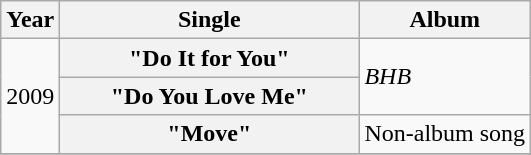<table class="wikitable plainrowheaders" style="text-align:center;">
<tr>
<th>Year</th>
<th style="width:12em;">Single</th>
<th>Album</th>
</tr>
<tr>
<td rowspan="3">2009</td>
<th scope="row">"Do It for You"</th>
<td align="left" rowspan="2"><em>BHB</em></td>
</tr>
<tr>
<th scope="row">"Do You Love Me"</th>
</tr>
<tr>
<th scope="row">"Move"</th>
<td align="left">Non-album song</td>
</tr>
<tr>
</tr>
</table>
